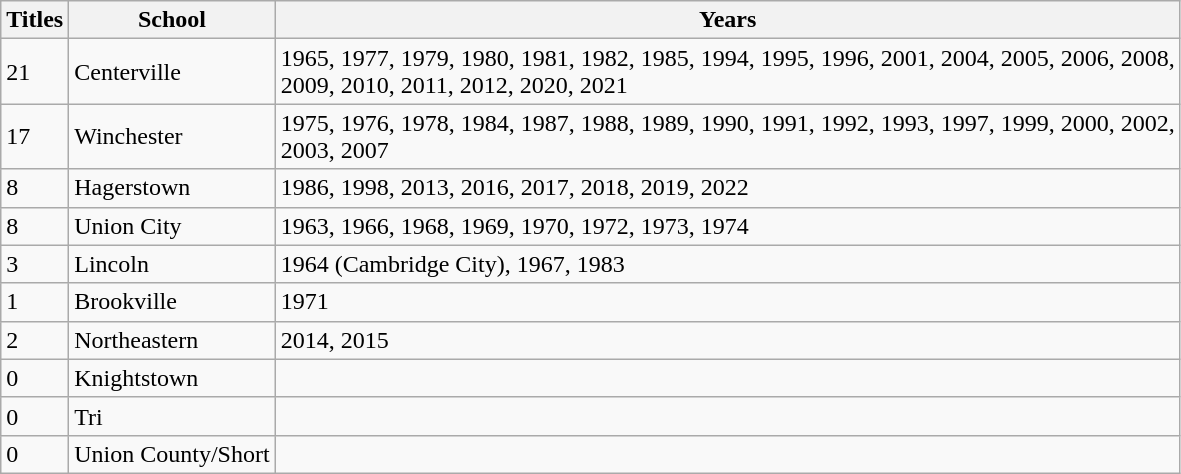<table class="wikitable">
<tr>
<th>Titles</th>
<th>School</th>
<th>Years</th>
</tr>
<tr>
<td>21</td>
<td>Centerville</td>
<td>1965, 1977, 1979, 1980, 1981, 1982, 1985, 1994, 1995, 1996, 2001, 2004, 2005, 2006, 2008,<br>2009, 2010, 2011, 2012, 2020, 2021</td>
</tr>
<tr>
<td>17</td>
<td>Winchester</td>
<td>1975, 1976, 1978, 1984, 1987, 1988, 1989, 1990, 1991, 1992, 1993, 1997, 1999, 2000, 2002,<br>2003, 2007</td>
</tr>
<tr>
<td>8</td>
<td>Hagerstown</td>
<td>1986, 1998, 2013, 2016, 2017, 2018, 2019, 2022</td>
</tr>
<tr>
<td>8</td>
<td>Union City</td>
<td>1963, 1966, 1968, 1969, 1970, 1972, 1973, 1974</td>
</tr>
<tr>
<td>3</td>
<td>Lincoln</td>
<td>1964 (Cambridge City), 1967, 1983</td>
</tr>
<tr>
<td>1</td>
<td>Brookville</td>
<td>1971</td>
</tr>
<tr>
<td>2</td>
<td>Northeastern</td>
<td>2014, 2015</td>
</tr>
<tr>
<td>0</td>
<td>Knightstown</td>
<td></td>
</tr>
<tr>
<td>0</td>
<td>Tri</td>
<td></td>
</tr>
<tr>
<td>0</td>
<td>Union County/Short</td>
<td></td>
</tr>
</table>
